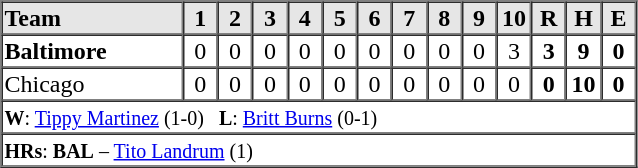<table border=1 cellspacing=0 width=425 style="margin-left:3em;">
<tr style="text-align:center; background-color:#e6e6e6;">
<th align=left width=26%>Team</th>
<th width=5%>1</th>
<th width=5%>2</th>
<th width=5%>3</th>
<th width=5%>4</th>
<th width=5%>5</th>
<th width=5%>6</th>
<th width=5%>7</th>
<th width=5%>8</th>
<th width=5%>9</th>
<th width=5%>10</th>
<th width=5%>R</th>
<th width=5%>H</th>
<th width=5%>E</th>
</tr>
<tr style="text-align:center;">
<td align=left><strong>Baltimore</strong></td>
<td>0</td>
<td>0</td>
<td>0</td>
<td>0</td>
<td>0</td>
<td>0</td>
<td>0</td>
<td>0</td>
<td>0</td>
<td>3</td>
<td><strong>3</strong></td>
<td><strong>9</strong></td>
<td><strong>0</strong></td>
</tr>
<tr style="text-align:center;">
<td align=left>Chicago</td>
<td>0</td>
<td>0</td>
<td>0</td>
<td>0</td>
<td>0</td>
<td>0</td>
<td>0</td>
<td>0</td>
<td>0</td>
<td>0</td>
<td><strong>0</strong></td>
<td><strong>10</strong></td>
<td><strong>0</strong></td>
</tr>
<tr style="text-align:left;">
<td colspan=15><small><strong>W</strong>: <a href='#'>Tippy Martinez</a> (1-0)   <strong>L</strong>: <a href='#'>Britt Burns</a> (0-1)  </small></td>
</tr>
<tr style="text-align:left;">
<td colspan=15><small><strong>HRs</strong>: <strong>BAL</strong> – <a href='#'>Tito Landrum</a> (1) </small></td>
</tr>
</table>
